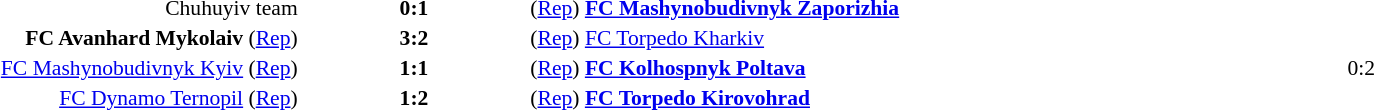<table width=100% cellspacing=1>
<tr>
<th width=20%></th>
<th width=12%></th>
<th width=20%></th>
<th></th>
</tr>
<tr style=font-size:90%>
<td align=right>Chuhuyiv team</td>
<td align=center><strong>0:1</strong></td>
<td>(<a href='#'>Rep</a>) <strong><a href='#'>FC Mashynobudivnyk Zaporizhia</a></strong></td>
</tr>
<tr style=font-size:90%>
<td align=right><strong>FC Avanhard Mykolaiv</strong> (<a href='#'>Rep</a>)</td>
<td align=center><strong>3:2</strong></td>
<td>(<a href='#'>Rep</a>) <a href='#'>FC Torpedo Kharkiv</a></td>
</tr>
<tr style=font-size:90%>
<td align=right><a href='#'>FC Mashynobudivnyk Kyiv</a> (<a href='#'>Rep</a>)</td>
<td align=center><strong>1:1</strong></td>
<td>(<a href='#'>Rep</a>) <strong><a href='#'>FC Kolhospnyk Poltava</a></strong></td>
<td align=center>0:2 </td>
</tr>
<tr style=font-size:90%>
<td align=right><a href='#'>FC Dynamo Ternopil</a> (<a href='#'>Rep</a>)</td>
<td align=center><strong>1:2</strong></td>
<td>(<a href='#'>Rep</a>) <strong><a href='#'>FC Torpedo Kirovohrad</a></strong></td>
<td align=center></td>
</tr>
</table>
